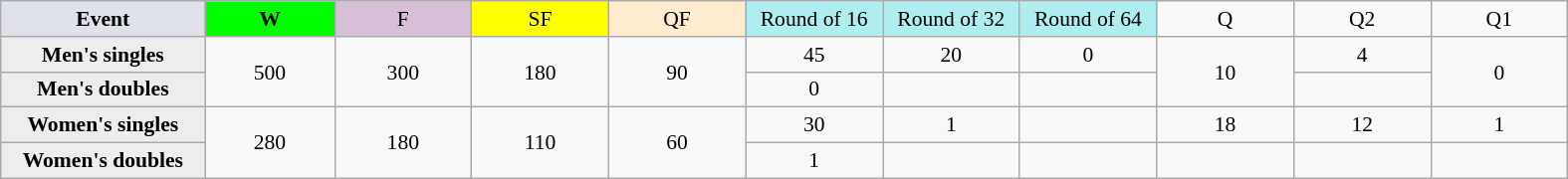<table class=wikitable style=font-size:90%;text-align:center>
<tr>
<td style="width:130px; background:#dfe2e9;"><strong>Event</strong></td>
<td style="width:80px; background:lime;"><strong>W</strong></td>
<td style="width:85px; background:thistle;">F</td>
<td style="width:85px; background:#ff0;">SF</td>
<td style="width:85px; background:#ffebcd;">QF</td>
<td style="width:85px; background:#afeeee;">Round of 16</td>
<td style="width:85px; background:#afeeee;">Round of 32</td>
<td style="width:85px; background:#afeeee;">Round of 64</td>
<td width=85>Q</td>
<td width=85>Q2</td>
<td width=85>Q1</td>
</tr>
<tr>
<th style="background:#ededed;">Men's singles</th>
<td rowspan=2>500</td>
<td rowspan=2>300</td>
<td rowspan=2>180</td>
<td rowspan=2>90</td>
<td>45</td>
<td>20</td>
<td>0</td>
<td rowspan=2>10</td>
<td>4</td>
<td rowspan=2>0</td>
</tr>
<tr>
<th style="background:#ededed;">Men's doubles</th>
<td>0</td>
<td></td>
<td></td>
<td></td>
</tr>
<tr>
<th style="background:#ededed;">Women's singles</th>
<td rowspan=2>280</td>
<td rowspan=2>180</td>
<td rowspan=2>110</td>
<td rowspan=2>60</td>
<td>30</td>
<td>1</td>
<td></td>
<td>18</td>
<td>12</td>
<td>1</td>
</tr>
<tr>
<th style="background:#ededed;">Women's doubles</th>
<td>1</td>
<td></td>
<td></td>
<td></td>
<td></td>
<td></td>
</tr>
</table>
